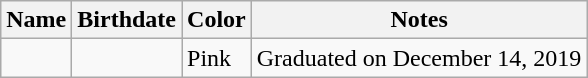<table class="wikitable">
<tr>
<th>Name</th>
<th>Birthdate</th>
<th>Color</th>
<th>Notes</th>
</tr>
<tr>
<td></td>
<td></td>
<td>  Pink</td>
<td>Graduated on December 14, 2019 </td>
</tr>
</table>
